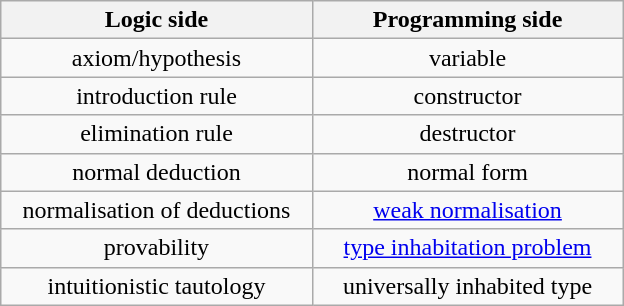<table class="wikitable" style="margin: 0 auto; text-align: center;">
<tr>
<th style="width:200px">Logic side</th>
<th style="width:200px">Programming side</th>
</tr>
<tr>
<td>axiom/hypothesis</td>
<td>variable</td>
</tr>
<tr>
<td>introduction rule</td>
<td>constructor</td>
</tr>
<tr>
<td>elimination rule</td>
<td>destructor</td>
</tr>
<tr>
<td>normal deduction</td>
<td>normal form</td>
</tr>
<tr>
<td>normalisation of deductions</td>
<td><a href='#'>weak normalisation</a></td>
</tr>
<tr>
<td>provability</td>
<td><a href='#'>type inhabitation problem</a></td>
</tr>
<tr>
<td>intuitionistic tautology</td>
<td>universally inhabited type</td>
</tr>
</table>
